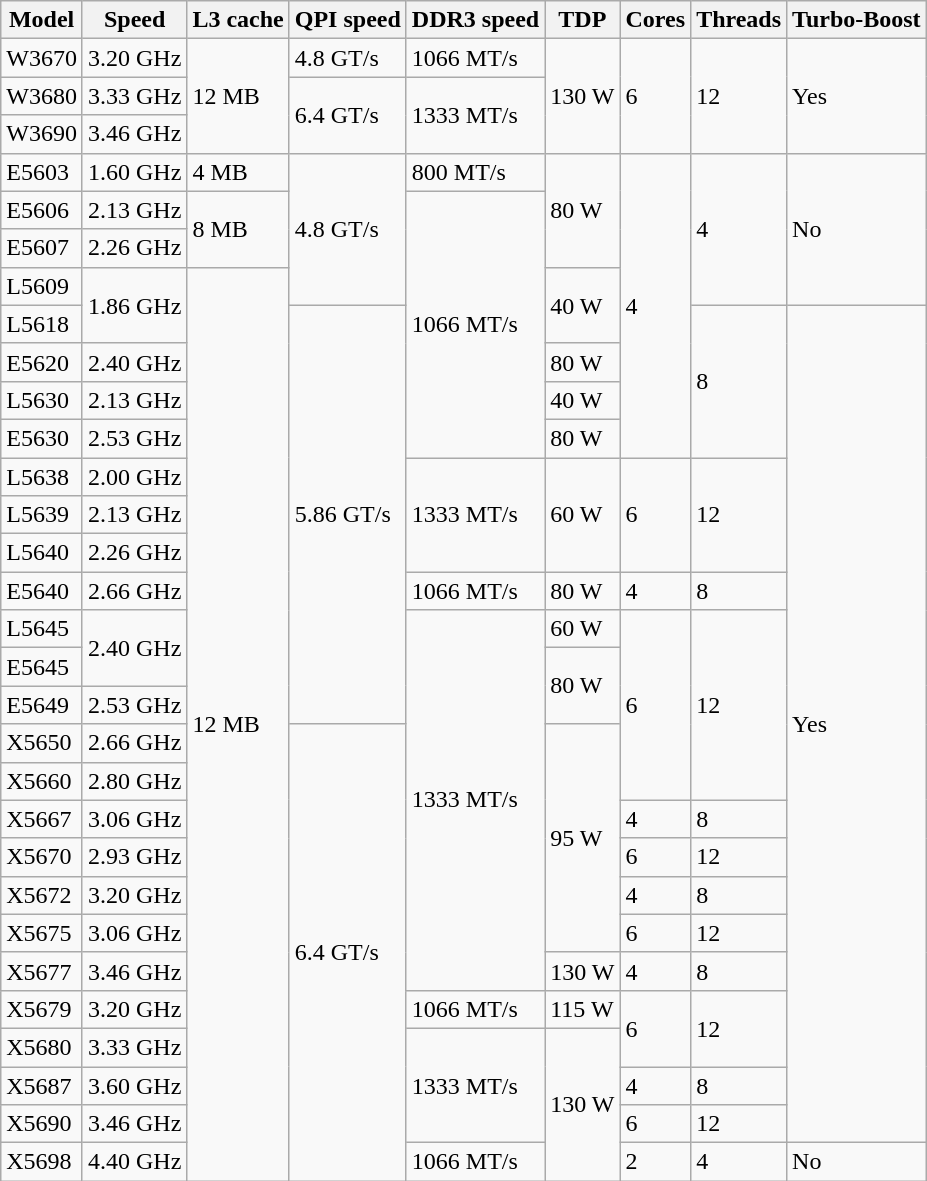<table class="wikitable sortable">
<tr>
<th scope="col">Model</th>
<th scope="col">Speed</th>
<th scope="col">L3 cache</th>
<th scope="col">QPI speed</th>
<th scope="col">DDR3 speed</th>
<th scope="col">TDP</th>
<th scope="col">Cores</th>
<th scope="col">Threads</th>
<th scope="col">Turbo-Boost</th>
</tr>
<tr>
<td>W3670</td>
<td>3.20 GHz</td>
<td rowspan="3">12 MB</td>
<td>4.8 GT/s</td>
<td>1066 MT/s</td>
<td rowspan="3">130 W</td>
<td rowspan="3">6</td>
<td rowspan="3">12</td>
<td rowspan="3">Yes</td>
</tr>
<tr>
<td>W3680</td>
<td>3.33 GHz</td>
<td rowspan="2">6.4 GT/s</td>
<td rowspan="2">1333 MT/s</td>
</tr>
<tr>
<td>W3690</td>
<td>3.46 GHz</td>
</tr>
<tr>
<td>E5603</td>
<td>1.60 GHz</td>
<td>4 MB</td>
<td rowspan="4">4.8 GT/s</td>
<td>800 MT/s</td>
<td rowspan="3">80 W</td>
<td rowspan="8">4</td>
<td rowspan="4">4</td>
<td rowspan="4">No</td>
</tr>
<tr>
<td>E5606</td>
<td>2.13 GHz</td>
<td rowspan="2">8 MB</td>
<td rowspan="7">1066 MT/s</td>
</tr>
<tr>
<td>E5607</td>
<td>2.26 GHz</td>
</tr>
<tr>
<td>L5609</td>
<td rowspan="2">1.86 GHz</td>
<td rowspan="24">12 MB</td>
<td rowspan="2">40 W</td>
</tr>
<tr>
<td>L5618</td>
<td rowspan="11">5.86 GT/s</td>
<td rowspan="4">8</td>
<td rowspan="22">Yes</td>
</tr>
<tr>
<td>E5620</td>
<td>2.40 GHz</td>
<td>80 W</td>
</tr>
<tr>
<td>L5630</td>
<td>2.13 GHz</td>
<td>40 W</td>
</tr>
<tr>
<td>E5630</td>
<td>2.53 GHz</td>
<td>80 W</td>
</tr>
<tr>
<td>L5638</td>
<td>2.00 GHz</td>
<td rowspan="3">1333 MT/s</td>
<td rowspan="3">60 W</td>
<td rowspan="3">6</td>
<td rowspan="3">12</td>
</tr>
<tr>
<td>L5639</td>
<td>2.13 GHz</td>
</tr>
<tr>
<td>L5640</td>
<td>2.26 GHz</td>
</tr>
<tr>
<td>E5640</td>
<td>2.66 GHz</td>
<td>1066 MT/s</td>
<td>80 W</td>
<td>4</td>
<td>8</td>
</tr>
<tr>
<td>L5645</td>
<td rowspan="2">2.40 GHz</td>
<td rowspan="10">1333 MT/s</td>
<td>60 W</td>
<td rowspan="5">6</td>
<td rowspan="5">12</td>
</tr>
<tr>
<td>E5645</td>
<td rowspan="2">80 W</td>
</tr>
<tr>
<td>E5649</td>
<td>2.53 GHz</td>
</tr>
<tr>
<td>X5650</td>
<td>2.66 GHz</td>
<td rowspan="12">6.4 GT/s</td>
<td rowspan="6">95 W</td>
</tr>
<tr>
<td>X5660</td>
<td>2.80 GHz</td>
</tr>
<tr>
<td>X5667</td>
<td>3.06 GHz</td>
<td>4</td>
<td>8</td>
</tr>
<tr>
<td>X5670</td>
<td>2.93 GHz</td>
<td>6</td>
<td>12</td>
</tr>
<tr>
<td>X5672</td>
<td>3.20 GHz</td>
<td>4</td>
<td>8</td>
</tr>
<tr>
<td>X5675</td>
<td>3.06 GHz</td>
<td>6</td>
<td>12</td>
</tr>
<tr>
<td>X5677</td>
<td>3.46 GHz</td>
<td>130 W</td>
<td>4</td>
<td>8</td>
</tr>
<tr>
<td>X5679</td>
<td>3.20 GHz</td>
<td>1066 MT/s</td>
<td>115 W</td>
<td rowspan="2">6</td>
<td rowspan="2">12</td>
</tr>
<tr>
<td>X5680</td>
<td>3.33 GHz</td>
<td rowspan="3">1333 MT/s</td>
<td rowspan="4">130 W</td>
</tr>
<tr>
<td>X5687</td>
<td>3.60 GHz</td>
<td>4</td>
<td>8</td>
</tr>
<tr>
<td>X5690</td>
<td>3.46 GHz</td>
<td>6</td>
<td>12</td>
</tr>
<tr>
<td>X5698</td>
<td>4.40 GHz</td>
<td>1066 MT/s</td>
<td>2</td>
<td>4</td>
<td>No</td>
</tr>
</table>
